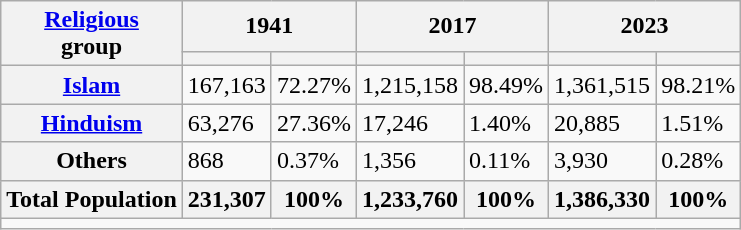<table class="wikitable sortable">
<tr>
<th rowspan="2"><a href='#'>Religious</a><br>group</th>
<th colspan="2">1941</th>
<th colspan="2">2017</th>
<th colspan="2">2023</th>
</tr>
<tr>
<th><a href='#'></a></th>
<th></th>
<th></th>
<th></th>
<th></th>
<th></th>
</tr>
<tr>
<th><a href='#'>Islam</a> </th>
<td>167,163</td>
<td>72.27%</td>
<td>1,215,158</td>
<td>98.49%</td>
<td>1,361,515</td>
<td>98.21%</td>
</tr>
<tr>
<th><a href='#'>Hinduism</a> </th>
<td>63,276</td>
<td>27.36%</td>
<td>17,246</td>
<td>1.40%</td>
<td>20,885</td>
<td>1.51%</td>
</tr>
<tr>
<th>Others </th>
<td>868</td>
<td>0.37%</td>
<td>1,356</td>
<td>0.11%</td>
<td>3,930</td>
<td>0.28%</td>
</tr>
<tr>
<th>Total Population</th>
<th>231,307</th>
<th>100%</th>
<th>1,233,760</th>
<th>100%</th>
<th>1,386,330</th>
<th>100%</th>
</tr>
<tr class="sortbottom">
<td colspan="7"></td>
</tr>
</table>
